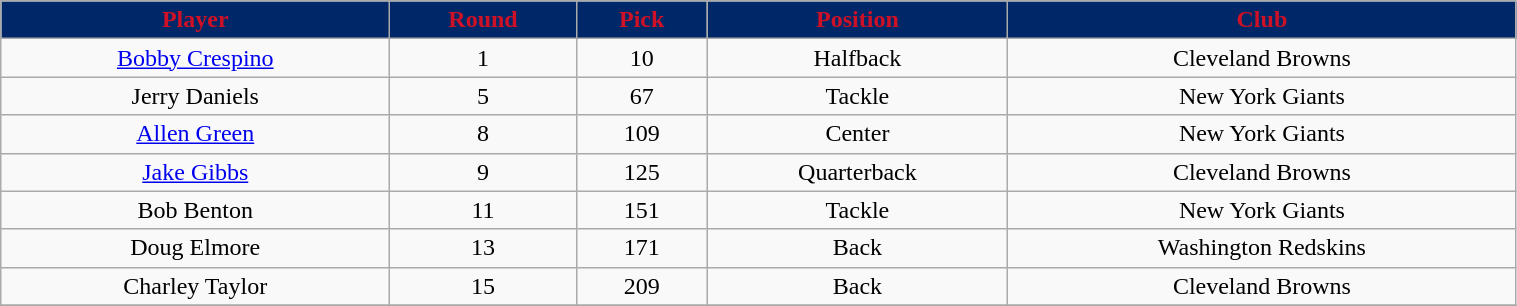<table class="wikitable" width="80%">
<tr align="center"  style="background:#002868;color:#CE1126;">
<td><strong>Player</strong></td>
<td><strong>Round</strong></td>
<td><strong>Pick</strong></td>
<td><strong>Position</strong></td>
<td><strong>Club</strong></td>
</tr>
<tr align="center" bgcolor="">
<td><a href='#'>Bobby Crespino</a></td>
<td>1</td>
<td>10</td>
<td>Halfback</td>
<td>Cleveland Browns</td>
</tr>
<tr align="center" bgcolor="">
<td>Jerry Daniels</td>
<td>5</td>
<td>67</td>
<td>Tackle</td>
<td>New York Giants</td>
</tr>
<tr align="center" bgcolor="">
<td><a href='#'>Allen Green</a></td>
<td>8</td>
<td>109</td>
<td>Center</td>
<td>New York Giants</td>
</tr>
<tr align="center" bgcolor="">
<td><a href='#'>Jake Gibbs</a></td>
<td>9</td>
<td>125</td>
<td>Quarterback</td>
<td>Cleveland Browns</td>
</tr>
<tr align="center" bgcolor="">
<td>Bob Benton</td>
<td>11</td>
<td>151</td>
<td>Tackle</td>
<td>New York Giants</td>
</tr>
<tr align="center" bgcolor="">
<td>Doug Elmore</td>
<td>13</td>
<td>171</td>
<td>Back</td>
<td>Washington Redskins</td>
</tr>
<tr align="center" bgcolor="">
<td>Charley Taylor</td>
<td>15</td>
<td>209</td>
<td>Back</td>
<td>Cleveland Browns</td>
</tr>
<tr align="center" bgcolor="">
</tr>
</table>
